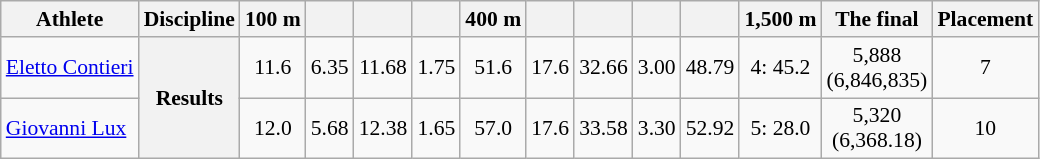<table class = "wikitable" style = "font-size: 90%;">
<tr>
<th>Athlete</th>
<th>Discipline</th>
<th>100 m</th>
<th></th>
<th></th>
<th></th>
<th>400 m</th>
<th></th>
<th></th>
<th></th>
<th></th>
<th>1,500 m</th>
<th>The final</th>
<th>Placement</th>
</tr>
<tr align=center>
<td align=left><a href='#'>Eletto Contieri</a></td>
<th rowspan=2>Results</th>
<td>11.6</td>
<td>6.35</td>
<td>11.68</td>
<td>1.75</td>
<td>51.6</td>
<td>17.6</td>
<td>32.66</td>
<td>3.00</td>
<td>48.79</td>
<td>4: 45.2</td>
<td>5,888 <br> (6,846,835) </td>
<td>7</td>
</tr>
<tr align=center>
<td align=left><a href='#'>Giovanni Lux</a></td>
<td>12.0</td>
<td>5.68</td>
<td>12.38</td>
<td>1.65</td>
<td>57.0</td>
<td>17.6</td>
<td>33.58</td>
<td>3.30</td>
<td>52.92</td>
<td>5: 28.0</td>
<td>5,320 <br> (6,368.18)</td>
<td>10</td>
</tr>
</table>
